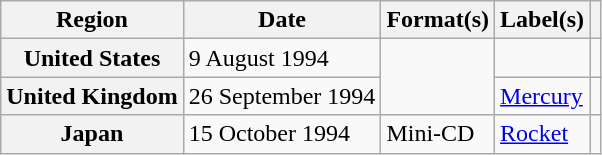<table class="wikitable plainrowheaders">
<tr>
<th scope="col">Region</th>
<th scope="col">Date</th>
<th scope="col">Format(s)</th>
<th scope="col">Label(s)</th>
<th scope="col"></th>
</tr>
<tr>
<th scope="row">United States</th>
<td>9 August 1994</td>
<td rowspan="2"></td>
<td></td>
<td></td>
</tr>
<tr>
<th scope="row">United Kingdom</th>
<td>26 September 1994</td>
<td><a href='#'>Mercury</a></td>
<td></td>
</tr>
<tr>
<th scope="row">Japan</th>
<td>15 October 1994</td>
<td>Mini-CD</td>
<td><a href='#'>Rocket</a></td>
<td></td>
</tr>
</table>
